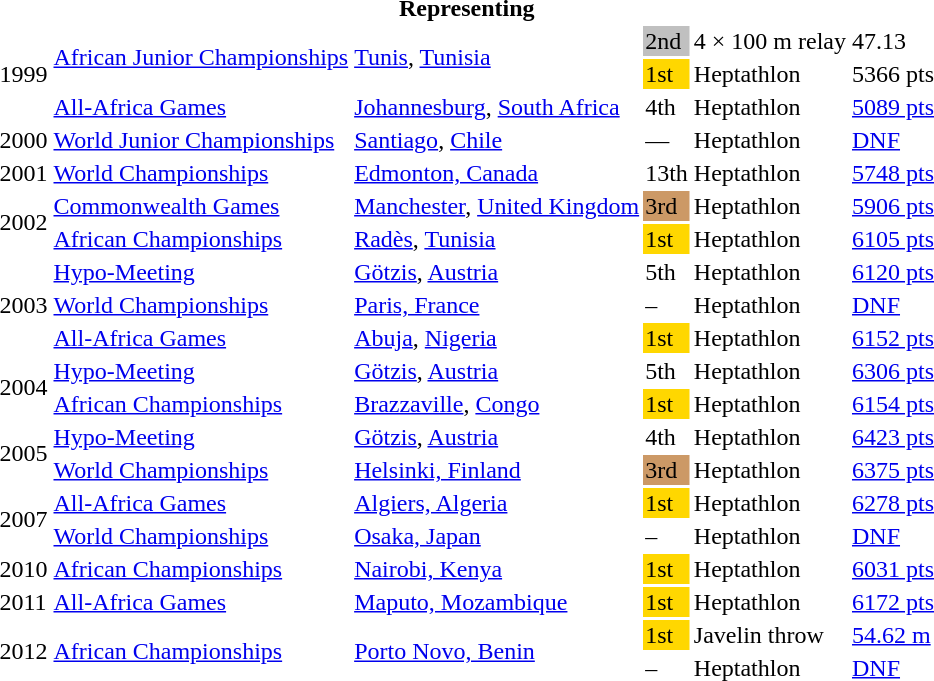<table>
<tr>
<th colspan="6">Representing </th>
</tr>
<tr>
<td rowspan=3>1999</td>
<td rowspan=2><a href='#'>African Junior Championships</a></td>
<td rowspan=2><a href='#'>Tunis</a>, <a href='#'>Tunisia</a></td>
<td bgcolor="silver">2nd</td>
<td>4 × 100 m relay</td>
<td>47.13</td>
</tr>
<tr>
<td bgcolor="gold">1st</td>
<td>Heptathlon</td>
<td>5366 pts</td>
</tr>
<tr>
<td><a href='#'>All-Africa Games</a></td>
<td><a href='#'>Johannesburg</a>, <a href='#'>South Africa</a></td>
<td>4th</td>
<td>Heptathlon</td>
<td><a href='#'>5089 pts</a></td>
</tr>
<tr>
<td>2000</td>
<td><a href='#'>World Junior Championships</a></td>
<td><a href='#'>Santiago</a>, <a href='#'>Chile</a></td>
<td>—</td>
<td>Heptathlon</td>
<td><a href='#'>DNF</a></td>
</tr>
<tr>
<td>2001</td>
<td><a href='#'>World Championships</a></td>
<td><a href='#'>Edmonton, Canada</a></td>
<td>13th</td>
<td>Heptathlon</td>
<td><a href='#'>5748 pts</a></td>
</tr>
<tr>
<td rowspan=2>2002</td>
<td><a href='#'>Commonwealth Games</a></td>
<td><a href='#'>Manchester</a>, <a href='#'>United Kingdom</a></td>
<td bgcolor="cc9966">3rd</td>
<td>Heptathlon</td>
<td><a href='#'>5906 pts</a></td>
</tr>
<tr>
<td><a href='#'>African Championships</a></td>
<td><a href='#'>Radès</a>, <a href='#'>Tunisia</a></td>
<td bgcolor="gold">1st</td>
<td>Heptathlon</td>
<td><a href='#'>6105 pts</a></td>
</tr>
<tr>
<td rowspan=3>2003</td>
<td><a href='#'>Hypo-Meeting</a></td>
<td><a href='#'>Götzis</a>, <a href='#'>Austria</a></td>
<td>5th</td>
<td>Heptathlon</td>
<td><a href='#'>6120 pts</a></td>
</tr>
<tr>
<td><a href='#'>World Championships</a></td>
<td><a href='#'>Paris, France</a></td>
<td>–</td>
<td>Heptathlon</td>
<td><a href='#'>DNF</a></td>
</tr>
<tr>
<td><a href='#'>All-Africa Games</a></td>
<td><a href='#'>Abuja</a>, <a href='#'>Nigeria</a></td>
<td bgcolor="gold">1st</td>
<td>Heptathlon</td>
<td><a href='#'>6152 pts</a></td>
</tr>
<tr>
<td rowspan=2>2004</td>
<td><a href='#'>Hypo-Meeting</a></td>
<td><a href='#'>Götzis</a>, <a href='#'>Austria</a></td>
<td>5th</td>
<td>Heptathlon</td>
<td><a href='#'>6306 pts</a></td>
</tr>
<tr>
<td><a href='#'>African Championships</a></td>
<td><a href='#'>Brazzaville</a>, <a href='#'>Congo</a></td>
<td bgcolor="gold">1st</td>
<td>Heptathlon</td>
<td><a href='#'>6154 pts</a></td>
</tr>
<tr>
<td rowspan=2>2005</td>
<td><a href='#'>Hypo-Meeting</a></td>
<td><a href='#'>Götzis</a>, <a href='#'>Austria</a></td>
<td>4th</td>
<td>Heptathlon</td>
<td><a href='#'>6423 pts</a></td>
</tr>
<tr>
<td><a href='#'>World Championships</a></td>
<td><a href='#'>Helsinki, Finland</a></td>
<td bgcolor="cc9966">3rd</td>
<td>Heptathlon</td>
<td><a href='#'>6375 pts</a></td>
</tr>
<tr>
<td rowspan=2>2007</td>
<td><a href='#'>All-Africa Games</a></td>
<td><a href='#'>Algiers, Algeria</a></td>
<td bgcolor="gold">1st</td>
<td>Heptathlon</td>
<td><a href='#'>6278 pts</a></td>
</tr>
<tr>
<td><a href='#'>World Championships</a></td>
<td><a href='#'>Osaka, Japan</a></td>
<td>–</td>
<td>Heptathlon</td>
<td><a href='#'>DNF</a></td>
</tr>
<tr>
<td>2010</td>
<td><a href='#'>African Championships</a></td>
<td><a href='#'>Nairobi, Kenya</a></td>
<td bgcolor="gold">1st</td>
<td>Heptathlon</td>
<td><a href='#'>6031 pts</a></td>
</tr>
<tr>
<td>2011</td>
<td><a href='#'>All-Africa Games</a></td>
<td><a href='#'>Maputo, Mozambique</a></td>
<td bgcolor="gold">1st</td>
<td>Heptathlon</td>
<td><a href='#'>6172 pts</a></td>
</tr>
<tr>
<td rowspan=2>2012</td>
<td rowspan=2><a href='#'>African Championships</a></td>
<td rowspan=2><a href='#'>Porto Novo, Benin</a></td>
<td bgcolor="gold">1st</td>
<td>Javelin throw</td>
<td><a href='#'>54.62 m</a></td>
</tr>
<tr>
<td>–</td>
<td>Heptathlon</td>
<td><a href='#'>DNF</a></td>
</tr>
</table>
